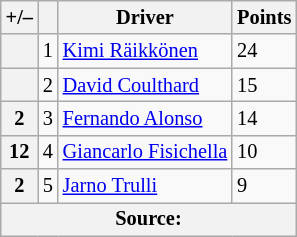<table class="wikitable" style="font-size: 85%;">
<tr>
<th scope="col">+/–</th>
<th scope="col"></th>
<th scope="col">Driver</th>
<th scope="col">Points</th>
</tr>
<tr>
<th scope="row"></th>
<td align="center">1</td>
<td> <a href='#'>Kimi Räikkönen</a></td>
<td>24</td>
</tr>
<tr>
<th scope="row"></th>
<td align="center">2</td>
<td> <a href='#'>David Coulthard</a></td>
<td>15</td>
</tr>
<tr>
<th scope="row"> 2</th>
<td align="center">3</td>
<td> <a href='#'>Fernando Alonso</a></td>
<td>14</td>
</tr>
<tr>
<th scope="row"> 12</th>
<td align="center">4</td>
<td> <a href='#'>Giancarlo Fisichella</a></td>
<td>10</td>
</tr>
<tr>
<th scope="row"> 2</th>
<td align="center">5</td>
<td> <a href='#'>Jarno Trulli</a></td>
<td>9</td>
</tr>
<tr>
<th colspan=4>Source:</th>
</tr>
</table>
